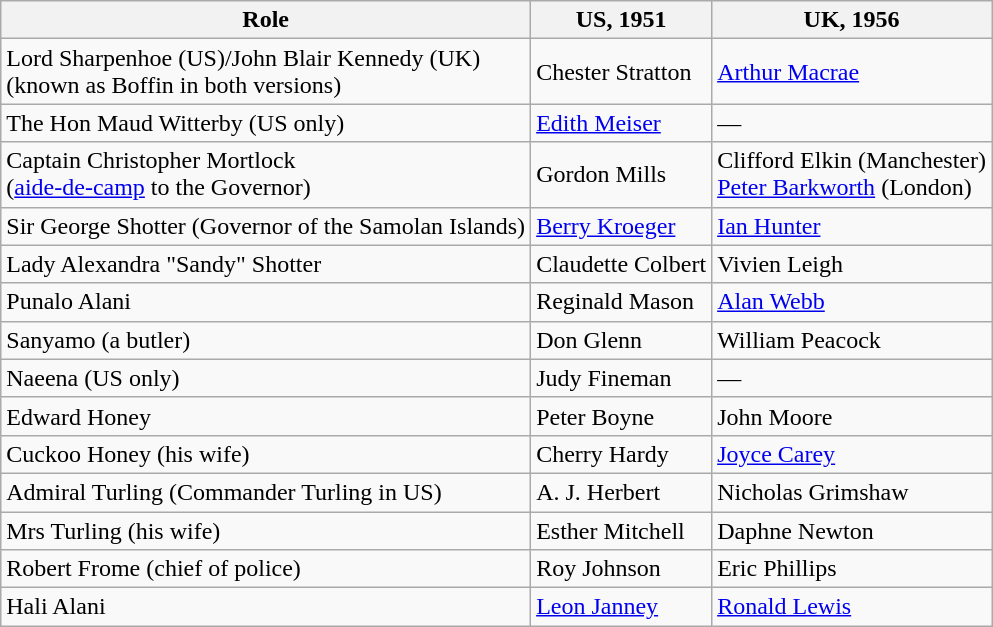<table class="wikitable  plainrowheaders" style="text-align: left; margin-right: 0;">
<tr>
<th scope="col">Role</th>
<th scope="col">US, 1951</th>
<th scope="col">UK, 1956</th>
</tr>
<tr>
<td>Lord Sharpenhoe (US)/John Blair Kennedy (UK)<br>(known as Boffin in both versions)</td>
<td>Chester Stratton</td>
<td><a href='#'>Arthur Macrae</a></td>
</tr>
<tr>
<td>The Hon Maud Witterby (US only)</td>
<td><a href='#'>Edith Meiser</a></td>
<td>—</td>
</tr>
<tr>
<td>Captain Christopher Mortlock<br>(<a href='#'>aide-de-camp</a> to the Governor)</td>
<td>Gordon Mills</td>
<td>Clifford Elkin (Manchester)<br><a href='#'>Peter Barkworth</a> (London)</td>
</tr>
<tr>
<td>Sir George Shotter (Governor of the Samolan Islands)</td>
<td><a href='#'>Berry Kroeger</a></td>
<td><a href='#'>Ian Hunter</a></td>
</tr>
<tr>
<td>Lady Alexandra "Sandy" Shotter</td>
<td>Claudette Colbert</td>
<td>Vivien Leigh</td>
</tr>
<tr>
<td>Punalo Alani</td>
<td>Reginald Mason</td>
<td><a href='#'>Alan Webb</a></td>
</tr>
<tr>
<td>Sanyamo (a butler)</td>
<td>Don Glenn</td>
<td>William Peacock</td>
</tr>
<tr>
<td>Naeena (US only)</td>
<td>Judy Fineman</td>
<td>—</td>
</tr>
<tr>
<td>Edward Honey</td>
<td>Peter Boyne</td>
<td>John Moore</td>
</tr>
<tr>
<td>Cuckoo Honey (his wife)</td>
<td>Cherry Hardy</td>
<td><a href='#'>Joyce Carey</a></td>
</tr>
<tr>
<td>Admiral Turling (Commander Turling in US)</td>
<td>A. J. Herbert</td>
<td>Nicholas Grimshaw</td>
</tr>
<tr>
<td>Mrs Turling (his wife)</td>
<td>Esther Mitchell</td>
<td>Daphne Newton</td>
</tr>
<tr>
<td>Robert Frome (chief of police)</td>
<td>Roy Johnson</td>
<td>Eric Phillips</td>
</tr>
<tr>
<td>Hali Alani</td>
<td><a href='#'>Leon Janney</a></td>
<td><a href='#'>Ronald Lewis</a></td>
</tr>
</table>
